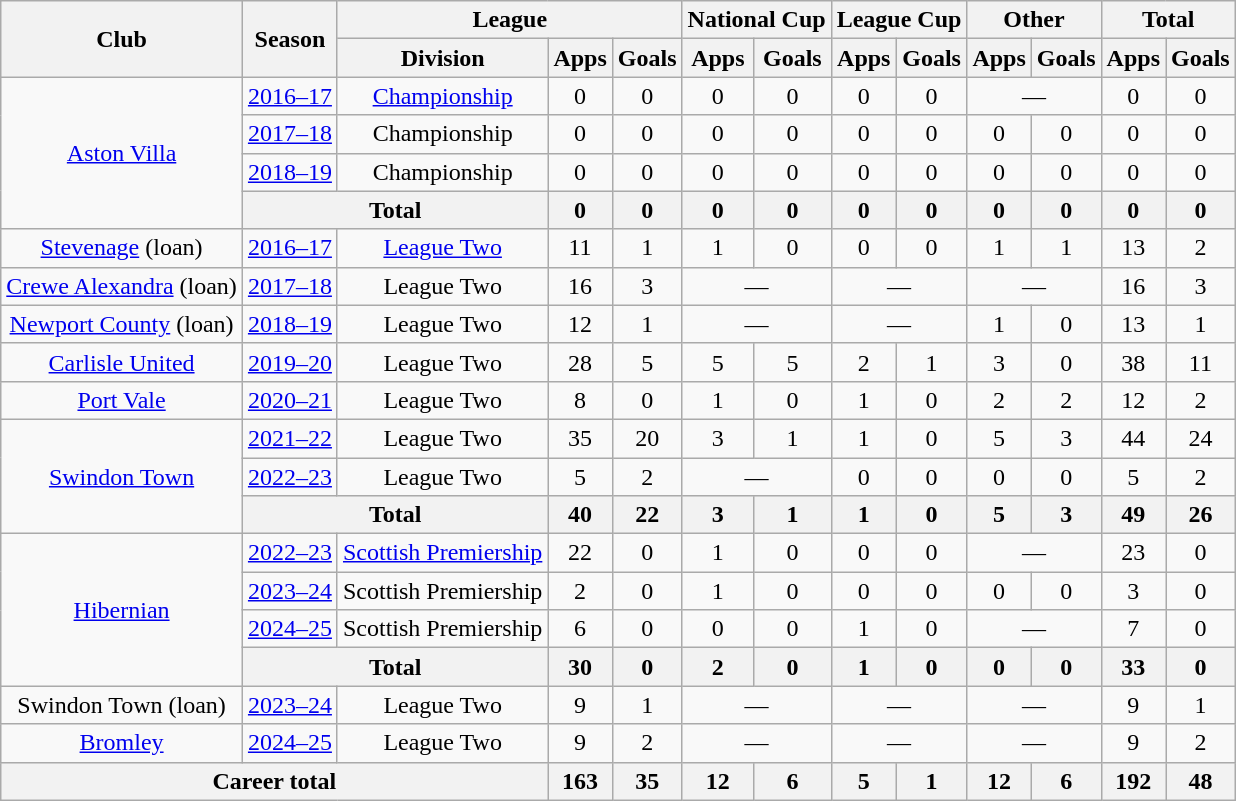<table class="wikitable" style="text-align: center">
<tr>
<th rowspan="2">Club</th>
<th rowspan="2">Season</th>
<th colspan="3">League</th>
<th colspan="2">National Cup</th>
<th colspan="2">League Cup</th>
<th colspan="2">Other</th>
<th colspan="2">Total</th>
</tr>
<tr>
<th>Division</th>
<th>Apps</th>
<th>Goals</th>
<th>Apps</th>
<th>Goals</th>
<th>Apps</th>
<th>Goals</th>
<th>Apps</th>
<th>Goals</th>
<th>Apps</th>
<th>Goals</th>
</tr>
<tr>
<td rowspan="4"><a href='#'>Aston Villa</a></td>
<td><a href='#'>2016–17</a></td>
<td><a href='#'>Championship</a></td>
<td>0</td>
<td>0</td>
<td>0</td>
<td>0</td>
<td>0</td>
<td>0</td>
<td colspan=2>—</td>
<td>0</td>
<td>0</td>
</tr>
<tr>
<td><a href='#'>2017–18</a></td>
<td>Championship</td>
<td>0</td>
<td>0</td>
<td>0</td>
<td>0</td>
<td>0</td>
<td>0</td>
<td>0</td>
<td>0</td>
<td>0</td>
<td>0</td>
</tr>
<tr>
<td><a href='#'>2018–19</a></td>
<td>Championship</td>
<td>0</td>
<td>0</td>
<td>0</td>
<td>0</td>
<td>0</td>
<td>0</td>
<td>0</td>
<td>0</td>
<td>0</td>
<td>0</td>
</tr>
<tr>
<th colspan="2">Total</th>
<th>0</th>
<th>0</th>
<th>0</th>
<th>0</th>
<th>0</th>
<th>0</th>
<th>0</th>
<th>0</th>
<th>0</th>
<th>0</th>
</tr>
<tr>
<td><a href='#'>Stevenage</a> (loan)</td>
<td><a href='#'>2016–17</a></td>
<td><a href='#'>League Two</a></td>
<td>11</td>
<td>1</td>
<td>1</td>
<td>0</td>
<td>0</td>
<td>0</td>
<td>1</td>
<td>1</td>
<td>13</td>
<td>2</td>
</tr>
<tr>
<td><a href='#'>Crewe Alexandra</a> (loan)</td>
<td><a href='#'>2017–18</a></td>
<td>League Two</td>
<td>16</td>
<td>3</td>
<td colspan=2>—</td>
<td colspan=2>—</td>
<td colspan=2>—</td>
<td>16</td>
<td>3</td>
</tr>
<tr>
<td><a href='#'>Newport County</a> (loan)</td>
<td><a href='#'>2018–19</a></td>
<td>League Two</td>
<td>12</td>
<td>1</td>
<td colspan=2>—</td>
<td colspan=2>—</td>
<td>1</td>
<td>0</td>
<td>13</td>
<td>1</td>
</tr>
<tr>
<td><a href='#'>Carlisle United</a></td>
<td><a href='#'>2019–20</a></td>
<td>League Two</td>
<td>28</td>
<td>5</td>
<td>5</td>
<td>5</td>
<td>2</td>
<td>1</td>
<td>3</td>
<td>0</td>
<td>38</td>
<td>11</td>
</tr>
<tr>
<td><a href='#'>Port Vale</a></td>
<td><a href='#'>2020–21</a></td>
<td>League Two</td>
<td>8</td>
<td>0</td>
<td>1</td>
<td>0</td>
<td>1</td>
<td>0</td>
<td>2</td>
<td>2</td>
<td>12</td>
<td>2</td>
</tr>
<tr>
<td rowspan="3"><a href='#'>Swindon Town</a></td>
<td><a href='#'>2021–22</a></td>
<td>League Two</td>
<td>35</td>
<td>20</td>
<td>3</td>
<td>1</td>
<td>1</td>
<td>0</td>
<td>5</td>
<td>3</td>
<td>44</td>
<td>24</td>
</tr>
<tr>
<td><a href='#'>2022–23</a></td>
<td>League Two</td>
<td>5</td>
<td>2</td>
<td colspan=2>—</td>
<td>0</td>
<td>0</td>
<td>0</td>
<td>0</td>
<td>5</td>
<td>2</td>
</tr>
<tr>
<th colspan="2">Total</th>
<th>40</th>
<th>22</th>
<th>3</th>
<th>1</th>
<th>1</th>
<th>0</th>
<th>5</th>
<th>3</th>
<th>49</th>
<th>26</th>
</tr>
<tr>
<td rowspan="4"><a href='#'>Hibernian</a></td>
<td><a href='#'>2022–23</a></td>
<td><a href='#'>Scottish Premiership</a></td>
<td>22</td>
<td>0</td>
<td>1</td>
<td>0</td>
<td>0</td>
<td>0</td>
<td colspan=2>—</td>
<td>23</td>
<td>0</td>
</tr>
<tr>
<td><a href='#'>2023–24</a></td>
<td>Scottish Premiership</td>
<td>2</td>
<td>0</td>
<td>1</td>
<td>0</td>
<td>0</td>
<td>0</td>
<td>0</td>
<td>0</td>
<td>3</td>
<td>0</td>
</tr>
<tr>
<td><a href='#'>2024–25</a></td>
<td>Scottish Premiership</td>
<td>6</td>
<td>0</td>
<td>0</td>
<td>0</td>
<td>1</td>
<td>0</td>
<td colspan=2>—</td>
<td>7</td>
<td>0</td>
</tr>
<tr>
<th colspan="2">Total</th>
<th>30</th>
<th>0</th>
<th>2</th>
<th>0</th>
<th>1</th>
<th>0</th>
<th>0</th>
<th>0</th>
<th>33</th>
<th>0</th>
</tr>
<tr>
<td>Swindon Town (loan)</td>
<td><a href='#'>2023–24</a></td>
<td>League Two</td>
<td>9</td>
<td>1</td>
<td colspan=2>—</td>
<td colspan=2>—</td>
<td colspan=2>—</td>
<td>9</td>
<td>1</td>
</tr>
<tr>
<td><a href='#'>Bromley</a></td>
<td><a href='#'>2024–25</a></td>
<td>League Two</td>
<td>9</td>
<td>2</td>
<td colspan=2>—</td>
<td colspan=2>—</td>
<td colspan=2>—</td>
<td>9</td>
<td>2</td>
</tr>
<tr>
<th colspan="3">Career total</th>
<th>163</th>
<th>35</th>
<th>12</th>
<th>6</th>
<th>5</th>
<th>1</th>
<th>12</th>
<th>6</th>
<th>192</th>
<th>48</th>
</tr>
</table>
